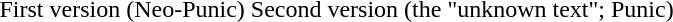<table>
<tr>
<td>First version (Neo-Punic)</td>
<td>Second version (the "unknown text"; Punic)</td>
</tr>
<tr>
<td><blockquote></blockquote></td>
<td><blockquote></blockquote></td>
</tr>
</table>
